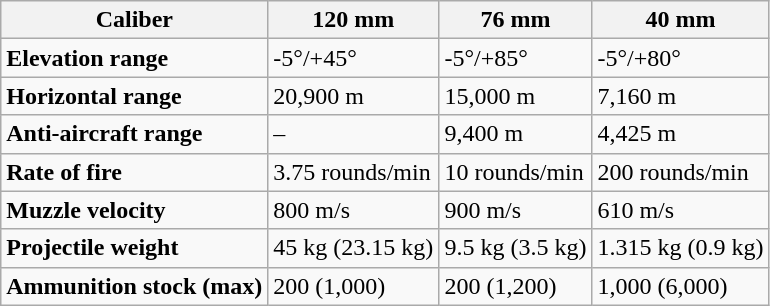<table class="wikitable">
<tr>
<th><strong>Caliber</strong></th>
<th><strong>120 mm</strong></th>
<th><strong>76 mm</strong></th>
<th><strong>40 mm</strong></th>
</tr>
<tr>
<td><strong>Elevation range</strong></td>
<td>-5°/+45°</td>
<td>-5°/+85°</td>
<td>-5°/+80°</td>
</tr>
<tr>
<td><strong>Horizontal range</strong></td>
<td>20,900 m</td>
<td>15,000 m</td>
<td>7,160 m</td>
</tr>
<tr>
<td><strong>Anti-aircraft range</strong></td>
<td>–</td>
<td>9,400 m</td>
<td>4,425 m</td>
</tr>
<tr>
<td><strong>Rate of fire</strong></td>
<td>3.75 rounds/min</td>
<td>10 rounds/min</td>
<td>200 rounds/min</td>
</tr>
<tr>
<td><strong>Muzzle velocity</strong></td>
<td>800 m/s</td>
<td>900 m/s</td>
<td>610 m/s</td>
</tr>
<tr>
<td><strong>Projectile weight</strong></td>
<td>45 kg (23.15 kg)</td>
<td>9.5 kg (3.5 kg)</td>
<td>1.315 kg (0.9 kg)</td>
</tr>
<tr>
<td><strong>Ammunition stock (max)</strong></td>
<td>200 (1,000)</td>
<td>200 (1,200)</td>
<td>1,000 (6,000)</td>
</tr>
</table>
